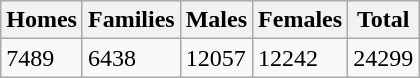<table class="wikitable">
<tr>
<th>Homes</th>
<th>Families</th>
<th>Males</th>
<th>Females</th>
<th>Total</th>
</tr>
<tr>
<td>7489</td>
<td>6438</td>
<td>12057</td>
<td>12242</td>
<td>24299</td>
</tr>
</table>
